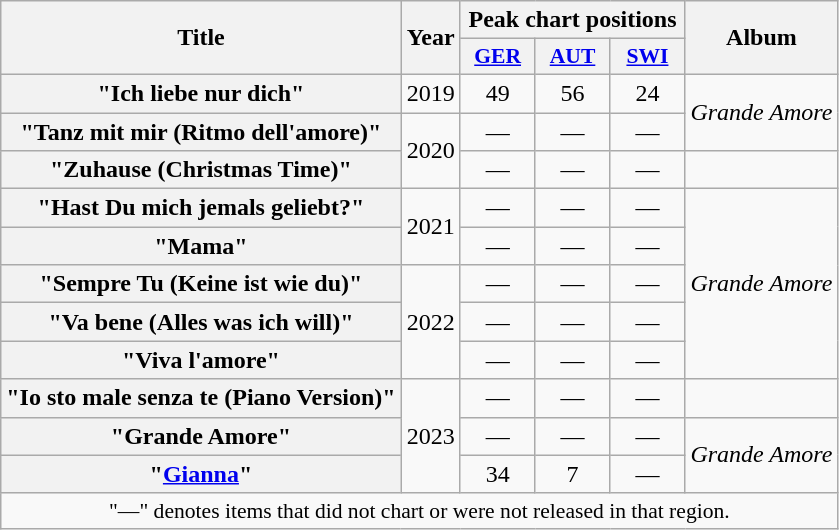<table class="wikitable plainrowheaders" style="text-align:center;">
<tr>
<th scope="col" rowspan="2">Title</th>
<th scope="col" rowspan="2">Year</th>
<th scope="col" colspan="3">Peak chart positions</th>
<th scope="col" rowspan="2">Album</th>
</tr>
<tr>
<th scope="col" style="width:3em;font-size:90%;"><a href='#'>GER</a><br></th>
<th scope="col" style="width:3em;font-size:90%;"><a href='#'>AUT</a><br></th>
<th scope="col" style="width:3em;font-size:90%;"><a href='#'>SWI</a><br></th>
</tr>
<tr>
<th scope="row">"Ich liebe nur dich"<br></th>
<td>2019</td>
<td>49</td>
<td>56</td>
<td>24</td>
<td rowspan="2"><em>Grande Amore</em></td>
</tr>
<tr>
<th scope="row">"Tanz mit mir (Ritmo dell'amore)"</th>
<td rowspan="2">2020</td>
<td>—</td>
<td>—</td>
<td>—</td>
</tr>
<tr>
<th scope="row">"Zuhause (Christmas Time)"</th>
<td>—</td>
<td>—</td>
<td>—</td>
<td></td>
</tr>
<tr>
<th scope="row">"Hast Du mich jemals geliebt?"<br></th>
<td rowspan="2">2021</td>
<td>—</td>
<td>—</td>
<td>—</td>
<td rowspan="5"><em>Grande Amore</em></td>
</tr>
<tr>
<th scope="row">"Mama"<br></th>
<td>—</td>
<td>—</td>
<td>—</td>
</tr>
<tr>
<th scope="row">"Sempre Tu (Keine ist wie du)"</th>
<td rowspan="3">2022</td>
<td>—</td>
<td>—</td>
<td>—</td>
</tr>
<tr>
<th scope="row">"Va bene (Alles was ich will)"</th>
<td>—</td>
<td>—</td>
<td>—</td>
</tr>
<tr>
<th scope="row">"Viva l'amore"</th>
<td>—</td>
<td>—</td>
<td>—</td>
</tr>
<tr>
<th scope="row">"Io sto male senza te (Piano Version)"<br></th>
<td rowspan="3">2023</td>
<td>—</td>
<td>—</td>
<td>—</td>
<td></td>
</tr>
<tr>
<th scope="row">"Grande Amore"<br></th>
<td>—</td>
<td>—</td>
<td>—</td>
<td rowspan="2"><em>Grande Amore</em></td>
</tr>
<tr>
<th scope="row">"<a href='#'>Gianna</a>"</th>
<td>34</td>
<td>7<br></td>
<td>—</td>
</tr>
<tr>
<td colspan="8" style="font-size:90%;">"—" denotes items that did not chart or were not released in that region.</td>
</tr>
</table>
